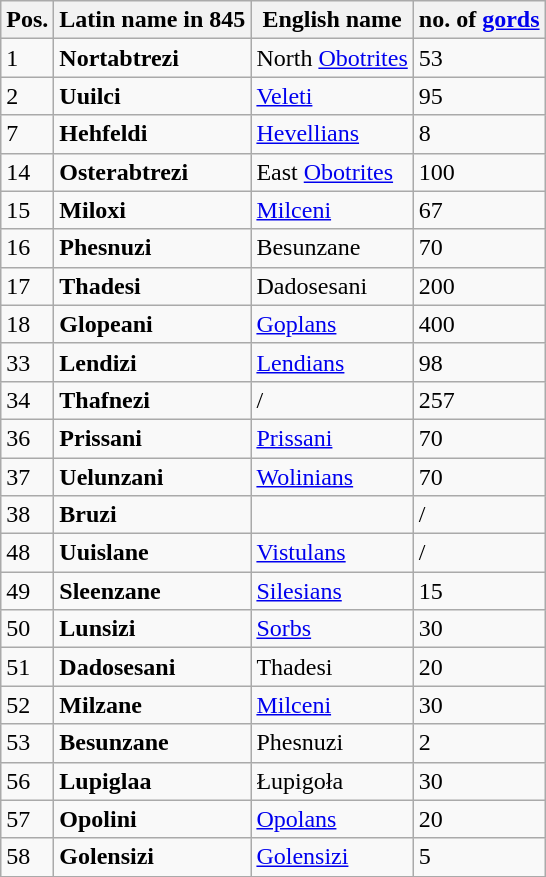<table class="wikitable">
<tr>
<th>Pos.</th>
<th>Latin name in 845</th>
<th>English name</th>
<th>no. of <a href='#'>gords</a></th>
</tr>
<tr>
<td>1</td>
<td><strong>Nortabtrezi</strong></td>
<td>North <a href='#'>Obotrites</a></td>
<td>53</td>
</tr>
<tr>
<td>2</td>
<td><strong>Uuilci</strong></td>
<td><a href='#'>Veleti</a></td>
<td>95</td>
</tr>
<tr>
<td>7</td>
<td><strong>Hehfeldi</strong></td>
<td><a href='#'>Hevellians</a></td>
<td>8</td>
</tr>
<tr>
<td>14</td>
<td><strong>Osterabtrezi</strong></td>
<td>East <a href='#'>Obotrites</a></td>
<td>100</td>
</tr>
<tr>
<td>15</td>
<td><strong>Miloxi</strong></td>
<td><a href='#'>Milceni</a></td>
<td>67</td>
</tr>
<tr>
<td>16</td>
<td><strong>Phesnuzi</strong></td>
<td>Besunzane</td>
<td>70</td>
</tr>
<tr>
<td>17</td>
<td><strong>Thadesi</strong></td>
<td>Dadosesani</td>
<td>200</td>
</tr>
<tr>
<td>18</td>
<td><strong>Glopeani</strong></td>
<td><a href='#'>Goplans</a></td>
<td>400</td>
</tr>
<tr>
<td>33</td>
<td><strong>Lendizi</strong></td>
<td><a href='#'>Lendians</a></td>
<td>98</td>
</tr>
<tr>
<td>34</td>
<td><strong>Thafnezi</strong></td>
<td>/</td>
<td>257</td>
</tr>
<tr>
<td>36</td>
<td><strong>Prissani</strong></td>
<td><a href='#'>Prissani</a></td>
<td>70</td>
</tr>
<tr>
<td>37</td>
<td><strong>Uelunzani</strong></td>
<td><a href='#'>Wolinians</a></td>
<td>70</td>
</tr>
<tr>
<td>38</td>
<td><strong>Bruzi</strong></td>
<td></td>
<td>/</td>
</tr>
<tr>
<td>48</td>
<td><strong>Uuislane</strong></td>
<td><a href='#'>Vistulans</a></td>
<td>/</td>
</tr>
<tr>
<td>49</td>
<td><strong>Sleenzane</strong></td>
<td><a href='#'>Silesians</a></td>
<td>15</td>
</tr>
<tr>
<td>50</td>
<td><strong>Lunsizi</strong></td>
<td><a href='#'>Sorbs</a></td>
<td>30</td>
</tr>
<tr>
<td>51</td>
<td><strong>Dadosesani</strong></td>
<td>Thadesi</td>
<td>20</td>
</tr>
<tr>
<td>52</td>
<td><strong>Milzane</strong></td>
<td><a href='#'>Milceni</a></td>
<td>30</td>
</tr>
<tr>
<td>53</td>
<td><strong>Besunzane</strong></td>
<td>Phesnuzi</td>
<td>2</td>
</tr>
<tr>
<td>56</td>
<td><strong>Lupiglaa</strong></td>
<td>Łupigoła</td>
<td>30</td>
</tr>
<tr>
<td>57</td>
<td><strong>Opolini</strong></td>
<td><a href='#'>Opolans</a></td>
<td>20</td>
</tr>
<tr>
<td>58</td>
<td><strong>Golensizi</strong></td>
<td><a href='#'>Golensizi</a></td>
<td>5</td>
</tr>
<tr>
</tr>
</table>
